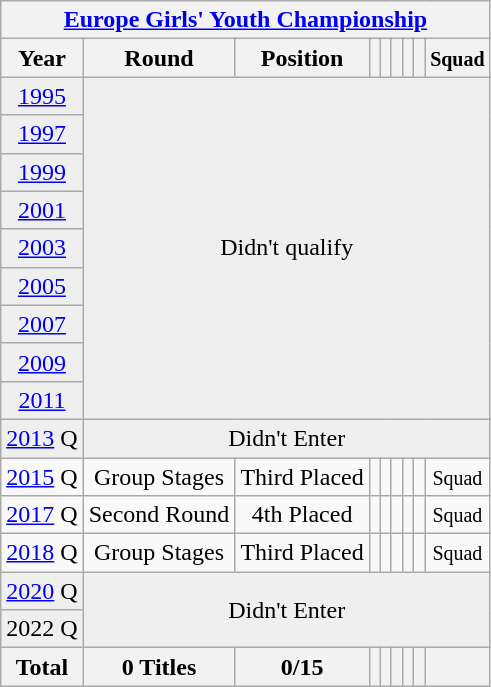<table class="wikitable" style="text-align: center;">
<tr>
<th colspan=9><a href='#'>Europe Girls' Youth Championship</a></th>
</tr>
<tr>
<th>Year</th>
<th>Round</th>
<th>Position</th>
<th></th>
<th></th>
<th></th>
<th></th>
<th></th>
<th><small>Squad</small></th>
</tr>
<tr bgcolor="efefef">
<td> <a href='#'>1995</a></td>
<td colspan=8 rowspan=9>Didn't qualify</td>
</tr>
<tr bgcolor="efefef">
<td> <a href='#'>1997</a></td>
</tr>
<tr bgcolor="efefef">
<td> <a href='#'>1999</a></td>
</tr>
<tr bgcolor="efefef">
<td> <a href='#'>2001</a></td>
</tr>
<tr bgcolor="efefef">
<td> <a href='#'>2003</a></td>
</tr>
<tr bgcolor="efefef">
<td> <a href='#'>2005</a></td>
</tr>
<tr bgcolor="efefef">
<td> <a href='#'>2007</a></td>
</tr>
<tr bgcolor="efefef">
<td> <a href='#'>2009</a></td>
</tr>
<tr bgcolor="efefef">
<td> <a href='#'>2011</a></td>
</tr>
<tr bgcolor="efefef">
<td><a href='#'>2013</a> Q</td>
<td colspan=8>Didn't Enter</td>
</tr>
<tr>
<td><a href='#'>2015</a> Q</td>
<td>Group Stages</td>
<td>Third Placed</td>
<td></td>
<td></td>
<td></td>
<td></td>
<td></td>
<td><small>Squad</small></td>
</tr>
<tr>
<td><a href='#'>2017</a> Q</td>
<td>Second Round</td>
<td>4th Placed</td>
<td></td>
<td></td>
<td></td>
<td></td>
<td></td>
<td><small>Squad</small></td>
</tr>
<tr>
<td><a href='#'>2018</a> Q</td>
<td>Group Stages</td>
<td>Third Placed</td>
<td></td>
<td></td>
<td></td>
<td></td>
<td></td>
<td><small>Squad</small></td>
</tr>
<tr bgcolor="efefef">
<td><a href='#'>2020</a> Q</td>
<td colspan=8 rowspan=2 align="center">Didn't Enter</td>
</tr>
<tr bgcolor="efefef">
<td>2022 Q</td>
</tr>
<tr>
<th>Total</th>
<th>0 Titles</th>
<th>0/15</th>
<th></th>
<th></th>
<th></th>
<th></th>
<th></th>
<th></th>
</tr>
</table>
